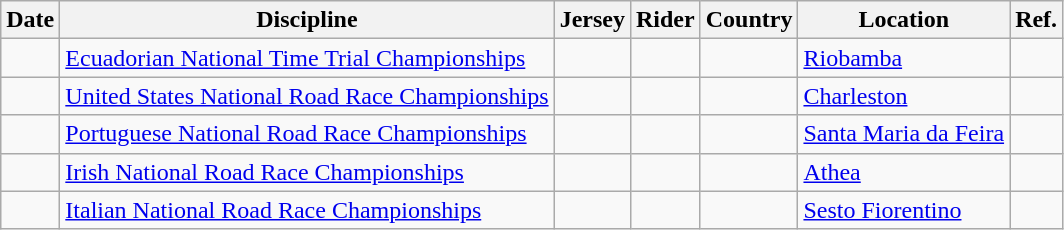<table class="wikitable sortable">
<tr>
<th>Date</th>
<th>Discipline</th>
<th>Jersey</th>
<th>Rider</th>
<th>Country</th>
<th>Location</th>
<th class="unsortable">Ref.</th>
</tr>
<tr>
<td></td>
<td><a href='#'>Ecuadorian National Time Trial Championships</a></td>
<td align="center"></td>
<td></td>
<td></td>
<td><a href='#'>Riobamba</a></td>
<td align="center"></td>
</tr>
<tr>
<td></td>
<td><a href='#'>United States National Road Race Championships</a></td>
<td align="center"></td>
<td></td>
<td></td>
<td><a href='#'>Charleston</a></td>
<td align="center"></td>
</tr>
<tr>
<td></td>
<td><a href='#'>Portuguese National Road Race Championships</a></td>
<td align="center"></td>
<td></td>
<td></td>
<td><a href='#'>Santa Maria da Feira</a></td>
<td align="center"></td>
</tr>
<tr>
<td></td>
<td><a href='#'>Irish National Road Race Championships</a></td>
<td align="center"></td>
<td></td>
<td></td>
<td><a href='#'>Athea</a></td>
<td align="center"></td>
</tr>
<tr>
<td></td>
<td><a href='#'>Italian National Road Race Championships</a></td>
<td align="center"></td>
<td></td>
<td></td>
<td><a href='#'>Sesto Fiorentino</a></td>
<td align="center"></td>
</tr>
</table>
